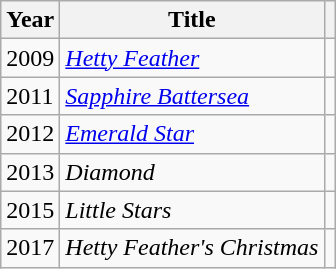<table class="wikitable">
<tr>
<th>Year</th>
<th>Title</th>
<th></th>
</tr>
<tr>
<td>2009</td>
<td><em><a href='#'>Hetty Feather</a></em></td>
<td align="center"></td>
</tr>
<tr>
<td>2011</td>
<td><em><a href='#'>Sapphire Battersea</a></em></td>
<td align="center"></td>
</tr>
<tr>
<td>2012</td>
<td><em><a href='#'>Emerald Star</a></em></td>
<td align="center"></td>
</tr>
<tr>
<td>2013</td>
<td><em>Diamond</em></td>
<td align="center"></td>
</tr>
<tr>
<td>2015</td>
<td><em>Little Stars</em></td>
<td align="center"></td>
</tr>
<tr>
<td>2017</td>
<td><em>Hetty Feather's Christmas</em></td>
<td align="center"></td>
</tr>
</table>
